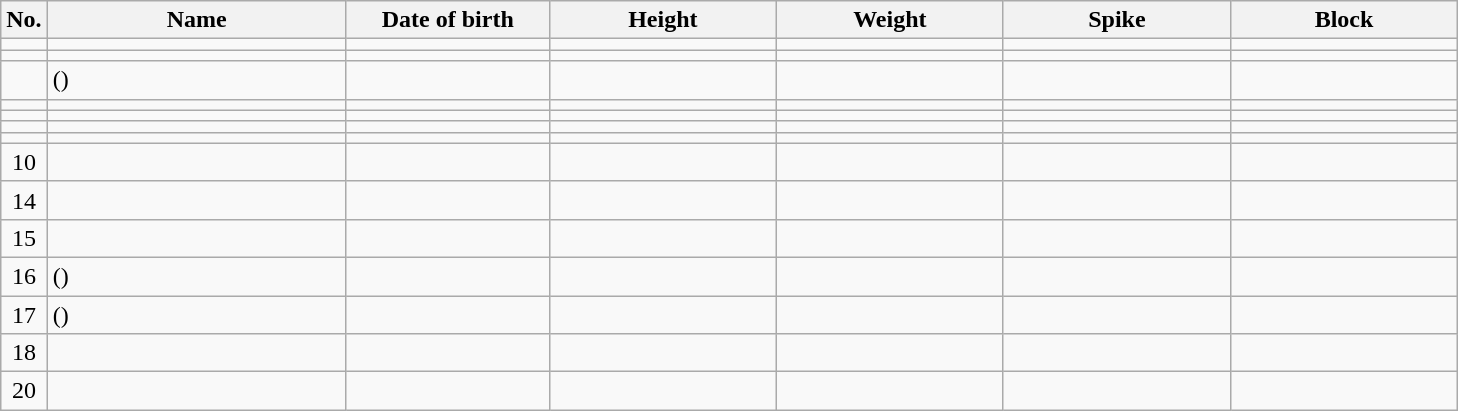<table class="wikitable sortable" style="font-size:100%; text-align:center;">
<tr>
<th>No.</th>
<th style="width:12em">Name</th>
<th style="width:8em">Date of birth</th>
<th style="width:9em">Height</th>
<th style="width:9em">Weight</th>
<th style="width:9em">Spike</th>
<th style="width:9em">Block</th>
</tr>
<tr>
<td></td>
<td align=left> </td>
<td align=right></td>
<td></td>
<td></td>
<td></td>
<td></td>
</tr>
<tr>
<td></td>
<td align=left> </td>
<td align=right></td>
<td></td>
<td></td>
<td></td>
<td></td>
</tr>
<tr>
<td></td>
<td align=left>  ()</td>
<td align=right></td>
<td></td>
<td></td>
<td></td>
<td></td>
</tr>
<tr>
<td></td>
<td align=left> </td>
<td align=right></td>
<td></td>
<td></td>
<td></td>
<td></td>
</tr>
<tr>
<td></td>
<td align=left> </td>
<td align=right></td>
<td></td>
<td></td>
<td></td>
<td></td>
</tr>
<tr>
<td></td>
<td align=left> </td>
<td align=right></td>
<td></td>
<td></td>
<td></td>
<td></td>
</tr>
<tr>
<td></td>
<td align=left> </td>
<td align=right></td>
<td></td>
<td></td>
<td></td>
<td></td>
</tr>
<tr>
<td>10</td>
<td align=left> </td>
<td align=right></td>
<td></td>
<td></td>
<td></td>
<td></td>
</tr>
<tr>
<td>14</td>
<td align=left> </td>
<td align=right></td>
<td></td>
<td></td>
<td></td>
<td></td>
</tr>
<tr>
<td>15</td>
<td align=left> </td>
<td align=right></td>
<td></td>
<td></td>
<td></td>
<td></td>
</tr>
<tr>
<td>16</td>
<td align=left>  ()</td>
<td align=right></td>
<td></td>
<td></td>
<td></td>
<td></td>
</tr>
<tr>
<td>17</td>
<td align=left>  ()</td>
<td align=right></td>
<td></td>
<td></td>
<td></td>
<td></td>
</tr>
<tr>
<td>18</td>
<td align=left> </td>
<td align=right></td>
<td></td>
<td></td>
<td></td>
<td></td>
</tr>
<tr>
<td>20</td>
<td align=left> </td>
<td align=right></td>
<td></td>
<td></td>
<td></td>
<td></td>
</tr>
</table>
